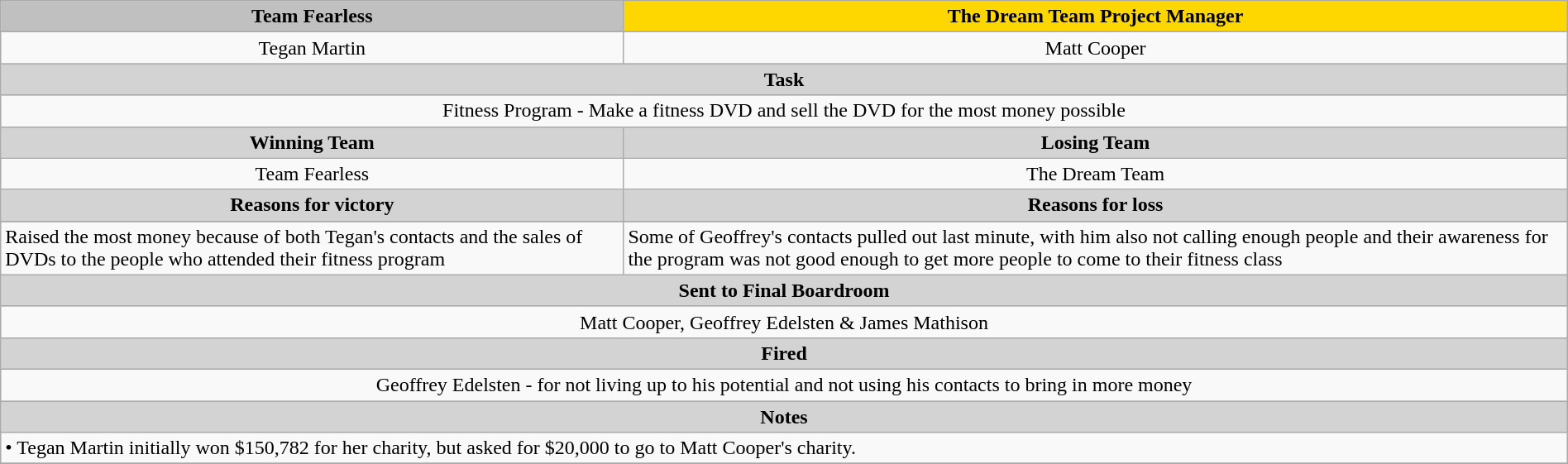<table class="wikitable" style="text-align: center; width:100%">
<tr>
<th style="text-align:center; background:silver;">Team Fearless </th>
<th style="text-align:center; background:gold;">The Dream Team Project Manager</th>
</tr>
<tr>
<td>Tegan Martin</td>
<td>Matt Cooper</td>
</tr>
<tr>
<th colspan="2" style="text-align:center; background:lightgrey;">Task</th>
</tr>
<tr>
<td colspan="2">Fitness Program - Make a fitness DVD and sell the DVD for the most money possible</td>
</tr>
<tr>
<th style="text-align:center; background:lightgrey;">Winning Team</th>
<th style="text-align:center; background:lightgrey;">Losing Team</th>
</tr>
<tr>
<td>Team Fearless</td>
<td>The Dream Team</td>
</tr>
<tr>
<th style="text-align:center; background:lightgrey;">Reasons for victory</th>
<th style="text-align:center; background:lightgrey;">Reasons for loss</th>
</tr>
<tr style="text-align: left; ">
</tr>
<tr>
<td style="text-align:left; background:;">Raised the most money because of both Tegan's contacts and the sales of DVDs to the people who attended their fitness program</td>
<td style="text-align:left; background:;">Some of Geoffrey's contacts pulled out last minute, with him also not calling enough people and their awareness for the program was not good enough to get more people to come to their fitness class</td>
</tr>
<tr>
<th colspan="2" style="text-align:center; background:lightgrey;">Sent to Final Boardroom</th>
</tr>
<tr>
<td colspan="2">Matt Cooper, Geoffrey Edelsten & James Mathison</td>
</tr>
<tr>
<th colspan="2" style="text-align:center; background:lightgrey;">Fired</th>
</tr>
<tr>
<td colspan="2">Geoffrey Edelsten - for not living up to his potential and not using his contacts to bring in more money</td>
</tr>
<tr>
<th colspan="2" style="text-align:center; background:lightgrey;">Notes</th>
</tr>
<tr style="text-align: left; ">
<td colspan="2">• Tegan Martin initially won $150,782 for her charity, but asked for $20,000 to go to Matt Cooper's charity.</td>
</tr>
<tr>
</tr>
</table>
